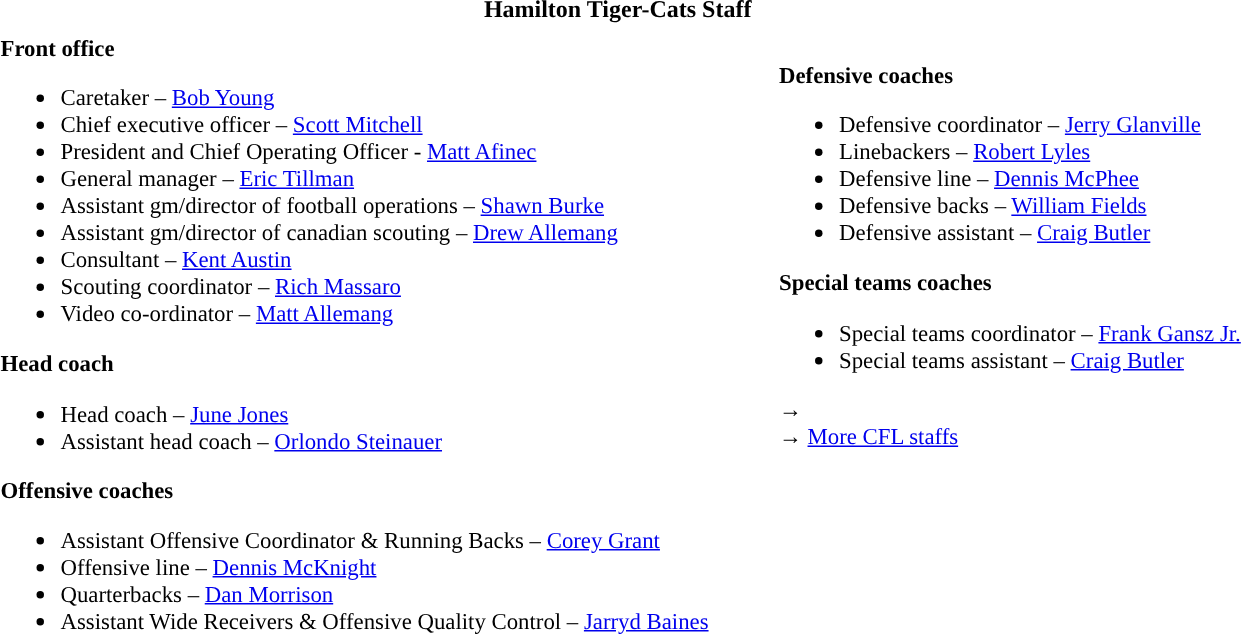<table class="toccolours" style="text-align: left;">
<tr>
<th colspan="7" style="text-align:center; ">Hamilton Tiger-Cats Staff</th>
</tr>
<tr>
<td colspan=7 style="text-align:right;"></td>
</tr>
<tr>
<td style="vertical-align:top;"></td>
<td style="font-size: 95%;vertical-align:top;"><strong>Front office</strong><br><ul><li>Caretaker – <a href='#'>Bob Young</a></li><li>Chief executive officer – <a href='#'>Scott Mitchell</a></li><li>President and Chief Operating Officer - <a href='#'>Matt Afinec</a></li><li>General manager – <a href='#'>Eric Tillman</a></li><li>Assistant gm/director of football operations – <a href='#'>Shawn Burke</a></li><li>Assistant gm/director of canadian scouting – <a href='#'>Drew Allemang</a></li><li>Consultant – <a href='#'>Kent Austin</a></li><li>Scouting coordinator – <a href='#'>Rich Massaro</a></li><li>Video co-ordinator – <a href='#'>Matt Allemang</a></li></ul><strong>Head coach</strong><ul><li>Head coach – <a href='#'>June Jones</a></li><li>Assistant head coach – <a href='#'>Orlondo Steinauer</a></li></ul><strong>Offensive coaches</strong><ul><li>Assistant Offensive Coordinator & Running Backs – <a href='#'>Corey Grant</a></li><li>Offensive line – <a href='#'>Dennis McKnight</a></li><li>Quarterbacks – <a href='#'>Dan Morrison</a></li><li>Assistant Wide Receivers & Offensive Quality Control – <a href='#'>Jarryd Baines</a></li></ul></td>
<td width="35"> </td>
<td style="vertical-align:top;"></td>
<td style="font-size: 95%;vertical-align:top;"><br><strong>Defensive coaches</strong><ul><li>Defensive coordinator – <a href='#'>Jerry Glanville</a></li><li>Linebackers – <a href='#'>Robert Lyles</a></li><li>Defensive line – <a href='#'>Dennis McPhee</a></li><li>Defensive backs – <a href='#'>William Fields</a></li><li>Defensive assistant – <a href='#'>Craig Butler</a></li></ul><strong>Special teams coaches</strong><ul><li>Special teams coordinator – <a href='#'>Frank Gansz Jr.</a></li><li>Special teams assistant – <a href='#'>Craig Butler</a></li></ul>→ <span></span><br>
→ <a href='#'>More CFL staffs</a></td>
</tr>
</table>
